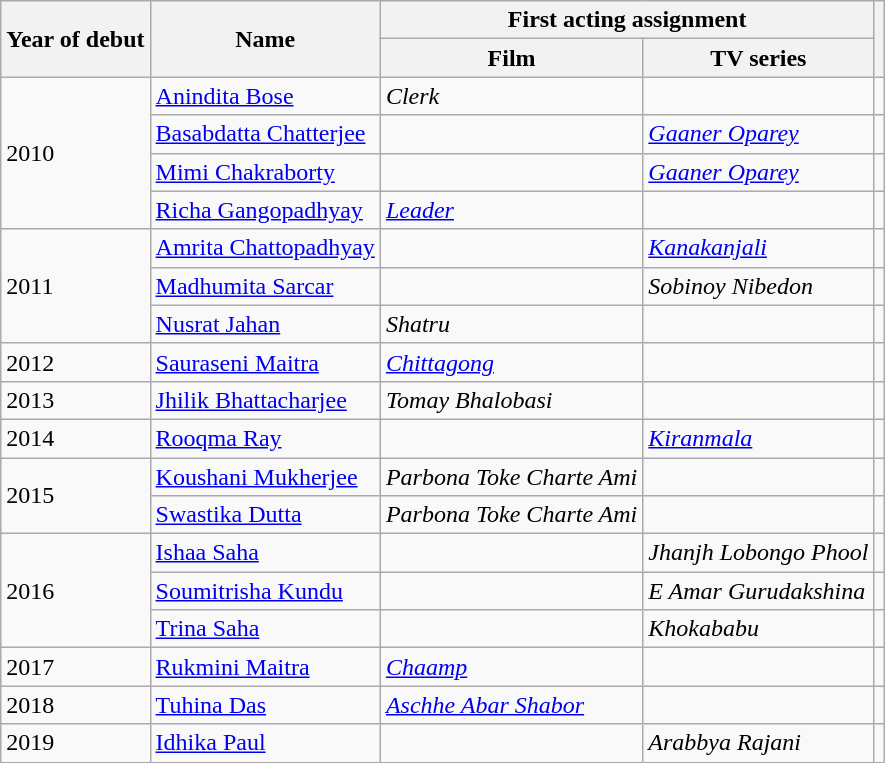<table class="wikitable">
<tr>
<th rowspan="2">Year of debut</th>
<th rowspan="2">Name</th>
<th colspan="2">First acting assignment</th>
<th rowspan="2"></th>
</tr>
<tr>
<th>Film</th>
<th>TV series</th>
</tr>
<tr>
<td rowspan="4">2010</td>
<td><a href='#'>Anindita Bose</a></td>
<td><em>Clerk</em></td>
<td></td>
<td></td>
</tr>
<tr>
<td><a href='#'>Basabdatta Chatterjee</a></td>
<td></td>
<td><em><a href='#'>Gaaner Oparey</a></em></td>
<td></td>
</tr>
<tr>
<td><a href='#'>Mimi Chakraborty</a></td>
<td></td>
<td><em><a href='#'>Gaaner Oparey</a></em></td>
<td></td>
</tr>
<tr>
<td><a href='#'>Richa Gangopadhyay</a></td>
<td><em><a href='#'>Leader</a></em></td>
<td></td>
<td></td>
</tr>
<tr>
<td rowspan="3">2011</td>
<td><a href='#'>Amrita Chattopadhyay</a></td>
<td></td>
<td><em><a href='#'>Kanakanjali</a></em></td>
<td></td>
</tr>
<tr>
<td><a href='#'>Madhumita Sarcar</a></td>
<td></td>
<td><em>Sobinoy Nibedon</em></td>
<td></td>
</tr>
<tr>
<td><a href='#'>Nusrat Jahan</a></td>
<td><em>Shatru</em></td>
<td></td>
<td></td>
</tr>
<tr>
<td>2012</td>
<td><a href='#'>Sauraseni Maitra</a></td>
<td><a href='#'><em>Chittagong</em></a></td>
<td></td>
<td></td>
</tr>
<tr>
<td>2013</td>
<td><a href='#'>Jhilik Bhattacharjee</a></td>
<td><em>Tomay Bhalobasi</em></td>
<td></td>
<td></td>
</tr>
<tr>
<td>2014</td>
<td><a href='#'>Rooqma Ray</a></td>
<td></td>
<td><em><a href='#'>Kiranmala</a></em></td>
<td></td>
</tr>
<tr>
<td rowspan="2">2015</td>
<td><a href='#'>Koushani Mukherjee</a></td>
<td><em>Parbona Toke Charte Ami</em></td>
<td></td>
<td></td>
</tr>
<tr>
<td><a href='#'>Swastika Dutta</a></td>
<td><em>Parbona Toke Charte Ami</em></td>
<td></td>
<td></td>
</tr>
<tr>
<td rowspan="3">2016</td>
<td><a href='#'>Ishaa Saha</a></td>
<td></td>
<td><em>Jhanjh Lobongo Phool</em></td>
<td></td>
</tr>
<tr>
<td><a href='#'>Soumitrisha Kundu</a></td>
<td></td>
<td><em>E Amar Gurudakshina</em></td>
<td></td>
</tr>
<tr>
<td><a href='#'>Trina Saha</a></td>
<td></td>
<td><em>Khokababu</em></td>
<td></td>
</tr>
<tr>
<td>2017</td>
<td><a href='#'>Rukmini Maitra</a></td>
<td><em><a href='#'>Chaamp</a></em></td>
<td></td>
<td></td>
</tr>
<tr>
<td>2018</td>
<td><a href='#'>Tuhina Das</a></td>
<td><em><a href='#'>Aschhe Abar Shabor</a></em></td>
<td></td>
<td></td>
</tr>
<tr>
<td>2019</td>
<td><a href='#'>Idhika Paul</a></td>
<td></td>
<td><em>Arabbya Rajani</em></td>
<td></td>
</tr>
</table>
